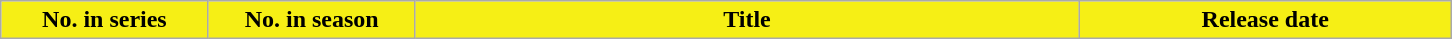<table class="wikitable plainrowheaders mw-collapsible mw-collapsed">
<tr>
<th style="background:#F6EF15; color: black; width:10%;">No. in series</th>
<th style="background:#F6EF15; color: black; width:10%;">No. in season</th>
<th style="background:#F6EF15; color: black; width:32%;">Title</th>
<th style="background:#F6EF15; color: black; width:18%;">Release date<br>














</th>
</tr>
</table>
